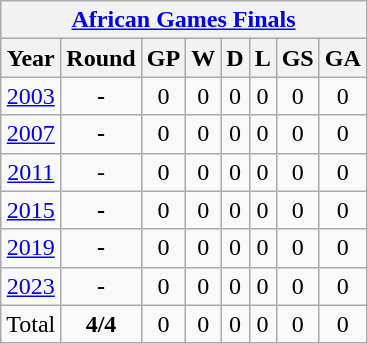<table class="wikitable" style="text-align: center;">
<tr>
<th colspan=8><a href='#'>African Games Finals</a></th>
</tr>
<tr>
<th>Year</th>
<th>Round</th>
<th>GP</th>
<th>W</th>
<th>D</th>
<th>L</th>
<th>GS</th>
<th>GA</th>
</tr>
<tr>
<td> <a href='#'>2003</a></td>
<td><strong>-</strong></td>
<td>0</td>
<td>0</td>
<td>0</td>
<td>0</td>
<td>0</td>
<td>0</td>
</tr>
<tr>
<td> <a href='#'>2007</a></td>
<td><strong>-</strong></td>
<td>0</td>
<td>0</td>
<td>0</td>
<td>0</td>
<td>0</td>
<td>0</td>
</tr>
<tr>
<td> <a href='#'>2011</a></td>
<td><em>-</em></td>
<td>0</td>
<td>0</td>
<td>0</td>
<td>0</td>
<td>0</td>
<td>0</td>
</tr>
<tr>
<td> <a href='#'>2015</a></td>
<td><strong>-</strong></td>
<td>0</td>
<td>0</td>
<td>0</td>
<td>0</td>
<td>0</td>
<td>0</td>
</tr>
<tr>
<td> <a href='#'>2019</a></td>
<td><strong>-</strong></td>
<td>0</td>
<td>0</td>
<td>0</td>
<td>0</td>
<td>0</td>
<td>0</td>
</tr>
<tr>
<td> <a href='#'>2023</a></td>
<td><strong>-</strong></td>
<td>0</td>
<td>0</td>
<td>0</td>
<td>0</td>
<td>0</td>
<td>0</td>
</tr>
<tr>
<td>Total</td>
<td><strong>4/4</strong></td>
<td>0</td>
<td>0</td>
<td>0</td>
<td>0</td>
<td>0</td>
<td>0</td>
</tr>
</table>
